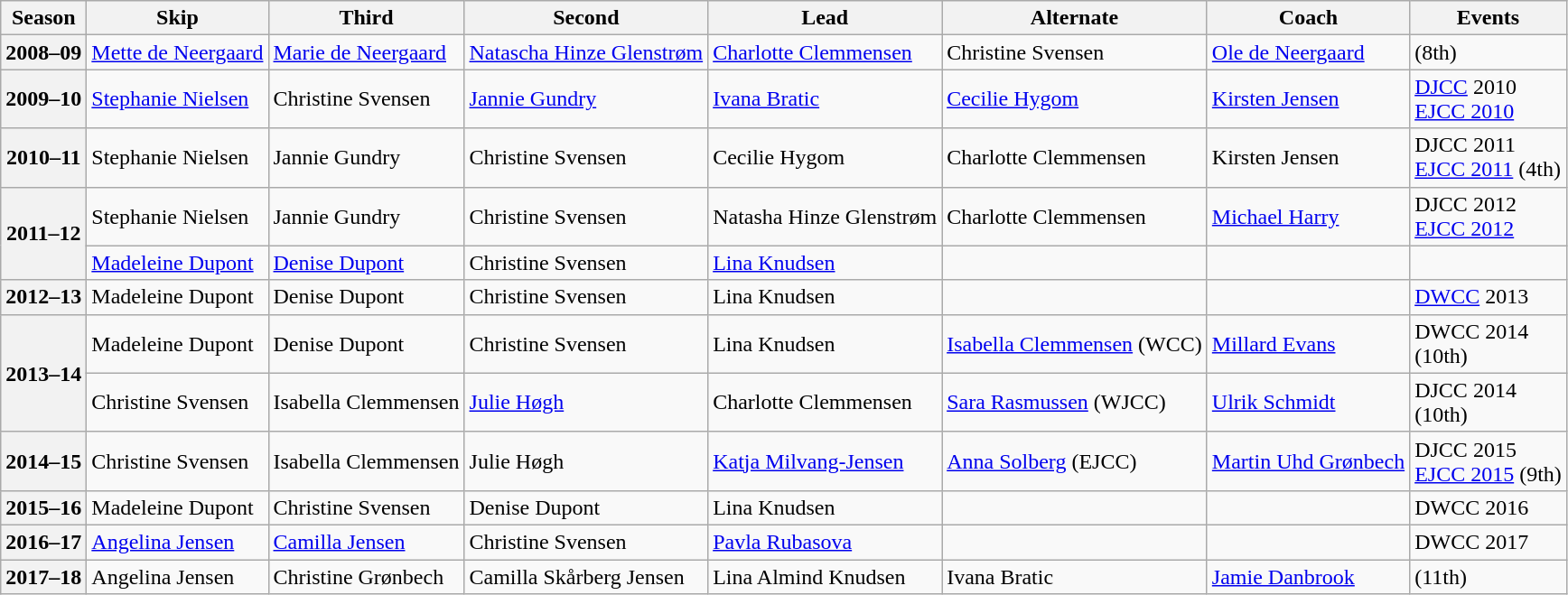<table class="wikitable">
<tr>
<th scope="col">Season</th>
<th scope="col">Skip</th>
<th scope="col">Third</th>
<th scope="col">Second</th>
<th scope="col">Lead</th>
<th scope="col">Alternate</th>
<th scope="col">Coach</th>
<th scope="col">Events</th>
</tr>
<tr>
<th scope="row">2008–09</th>
<td><a href='#'>Mette de Neergaard</a></td>
<td><a href='#'>Marie de Neergaard</a></td>
<td><a href='#'>Natascha Hinze Glenstrøm</a></td>
<td><a href='#'>Charlotte Clemmensen</a></td>
<td>Christine Svensen</td>
<td><a href='#'>Ole de Neergaard</a></td>
<td> (8th)</td>
</tr>
<tr>
<th scope="row">2009–10</th>
<td><a href='#'>Stephanie Nielsen</a></td>
<td>Christine Svensen</td>
<td><a href='#'>Jannie Gundry</a></td>
<td><a href='#'>Ivana Bratic</a></td>
<td><a href='#'>Cecilie Hygom</a></td>
<td><a href='#'>Kirsten Jensen</a></td>
<td><a href='#'>DJCC</a> 2010 <br><a href='#'>EJCC 2010</a> </td>
</tr>
<tr>
<th scope="row">2010–11</th>
<td>Stephanie Nielsen</td>
<td>Jannie Gundry</td>
<td>Christine Svensen</td>
<td>Cecilie Hygom</td>
<td>Charlotte Clemmensen</td>
<td>Kirsten Jensen</td>
<td>DJCC 2011 <br><a href='#'>EJCC 2011</a> (4th)</td>
</tr>
<tr>
<th scope="row" rowspan=2>2011–12</th>
<td>Stephanie Nielsen</td>
<td>Jannie Gundry</td>
<td>Christine Svensen</td>
<td>Natasha Hinze Glenstrøm</td>
<td>Charlotte Clemmensen</td>
<td><a href='#'>Michael Harry</a></td>
<td>DJCC 2012 <br><a href='#'>EJCC 2012</a> </td>
</tr>
<tr>
<td><a href='#'>Madeleine Dupont</a></td>
<td><a href='#'>Denise Dupont</a></td>
<td>Christine Svensen</td>
<td><a href='#'>Lina Knudsen</a></td>
<td></td>
<td></td>
<td></td>
</tr>
<tr>
<th scope="row">2012–13</th>
<td>Madeleine Dupont</td>
<td>Denise Dupont</td>
<td>Christine Svensen</td>
<td>Lina Knudsen</td>
<td></td>
<td></td>
<td><a href='#'>DWCC</a> 2013 </td>
</tr>
<tr>
<th scope="row" rowspan=2>2013–14</th>
<td>Madeleine Dupont</td>
<td>Denise Dupont</td>
<td>Christine Svensen</td>
<td>Lina Knudsen</td>
<td><a href='#'>Isabella Clemmensen</a> (WCC)</td>
<td><a href='#'>Millard Evans</a></td>
<td>DWCC 2014 <br> (10th)</td>
</tr>
<tr>
<td>Christine Svensen</td>
<td>Isabella Clemmensen</td>
<td><a href='#'>Julie Høgh</a></td>
<td>Charlotte Clemmensen</td>
<td><a href='#'>Sara Rasmussen</a> (WJCC)</td>
<td><a href='#'>Ulrik Schmidt</a></td>
<td>DJCC 2014 <br> (10th)</td>
</tr>
<tr>
<th scope="row">2014–15</th>
<td>Christine Svensen</td>
<td>Isabella Clemmensen</td>
<td>Julie Høgh</td>
<td><a href='#'>Katja Milvang-Jensen</a></td>
<td><a href='#'>Anna Solberg</a> (EJCC)</td>
<td><a href='#'>Martin Uhd Grønbech</a></td>
<td>DJCC 2015 <br><a href='#'>EJCC 2015</a> (9th)</td>
</tr>
<tr>
<th scope="row">2015–16</th>
<td>Madeleine Dupont</td>
<td>Christine Svensen</td>
<td>Denise Dupont</td>
<td>Lina Knudsen</td>
<td></td>
<td></td>
<td>DWCC 2016 </td>
</tr>
<tr>
<th scope="row">2016–17</th>
<td><a href='#'>Angelina Jensen</a></td>
<td><a href='#'>Camilla Jensen</a></td>
<td>Christine Svensen</td>
<td><a href='#'>Pavla Rubasova</a></td>
<td></td>
<td></td>
<td>DWCC 2017 </td>
</tr>
<tr>
<th scope="row">2017–18</th>
<td>Angelina Jensen</td>
<td>Christine Grønbech</td>
<td>Camilla Skårberg Jensen</td>
<td>Lina Almind Knudsen</td>
<td>Ivana Bratic</td>
<td><a href='#'>Jamie Danbrook</a></td>
<td> (11th)</td>
</tr>
</table>
